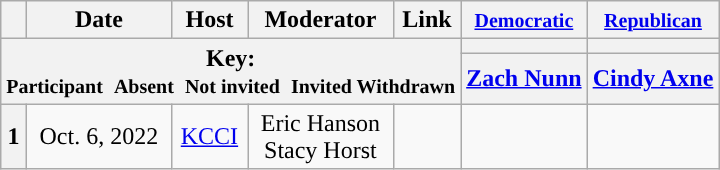<table class="wikitable" style="text-align:center;">
<tr>
<th scope="col"></th>
<th scope="col">Date</th>
<th scope="col">Host</th>
<th scope="col">Moderator</th>
<th scope="col">Link</th>
<th scope="col"><small><a href='#'>Democratic</a></small></th>
<th scope="col"><small><a href='#'>Republican</a></small></th>
</tr>
<tr>
<th colspan="5" rowspan="2">Key:<br> <small>Participant </small>  <small>Absent </small>  <small>Not invited </small>  <small>Invited  Withdrawn</small></th>
<th scope="col" style="background:"></th>
<th scope="col" style="background:"></th>
</tr>
<tr>
<th scope="col"><a href='#'>Zach Nunn</a></th>
<th scope="col"><a href='#'>Cindy Axne</a></th>
</tr>
<tr>
<th>1</th>
<td style="white-space:nowrap;">Oct. 6, 2022</td>
<td style="white-space:nowrap;"><a href='#'>KCCI</a></td>
<td style="white-space:nowrap;">Eric Hanson<br>Stacy Horst</td>
<td style="white-space:nowrap;"></td>
<td></td>
<td></td>
</tr>
</table>
